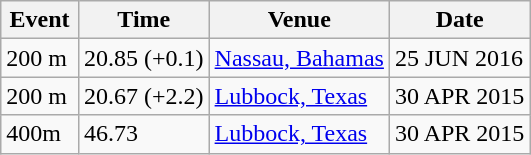<table class="wikitable">
<tr>
<th>Event</th>
<th>Time</th>
<th>Venue</th>
<th>Date</th>
</tr>
<tr 200m>
<td>200 m</td>
<td>20.85 (+0.1)</td>
<td><a href='#'>Nassau, Bahamas</a></td>
<td>25 JUN 2016</td>
</tr>
<tr>
<td>200 m</td>
<td>20.67 (+2.2)</td>
<td><a href='#'>Lubbock, Texas</a></td>
<td>30 APR 2015</td>
</tr>
<tr>
<td>400m  </td>
<td>46.73</td>
<td><a href='#'>Lubbock, Texas</a></td>
<td>30 APR 2015</td>
</tr>
</table>
